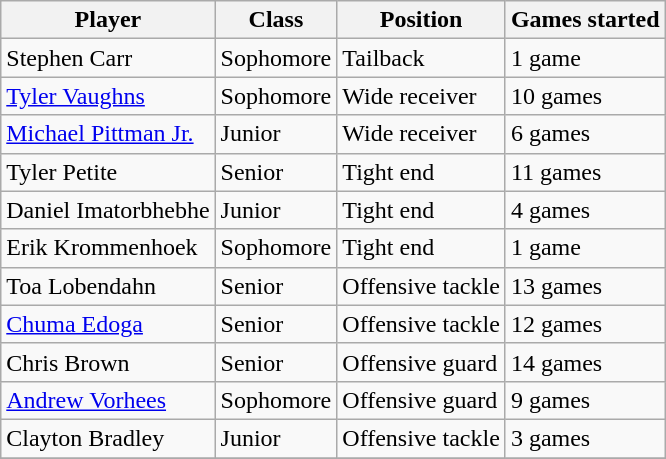<table class="wikitable" border="1">
<tr>
<th>Player</th>
<th>Class</th>
<th>Position</th>
<th>Games started</th>
</tr>
<tr>
<td>Stephen Carr</td>
<td>Sophomore</td>
<td>Tailback</td>
<td>1 game</td>
</tr>
<tr>
<td><a href='#'>Tyler Vaughns</a></td>
<td>Sophomore </td>
<td>Wide receiver</td>
<td>10 games</td>
</tr>
<tr>
<td><a href='#'>Michael Pittman Jr.</a></td>
<td>Junior</td>
<td>Wide receiver</td>
<td>6 games</td>
</tr>
<tr>
<td>Tyler Petite</td>
<td>Senior</td>
<td>Tight end</td>
<td>11 games</td>
</tr>
<tr>
<td>Daniel Imatorbhebhe</td>
<td>Junior </td>
<td>Tight end</td>
<td>4 games</td>
</tr>
<tr>
<td>Erik Krommenhoek</td>
<td>Sophomore</td>
<td>Tight end</td>
<td>1 game</td>
</tr>
<tr>
<td>Toa Lobendahn</td>
<td>Senior </td>
<td>Offensive tackle</td>
<td>13 games</td>
</tr>
<tr>
<td><a href='#'>Chuma Edoga</a></td>
<td>Senior</td>
<td>Offensive tackle</td>
<td>12 games</td>
</tr>
<tr>
<td>Chris Brown</td>
<td>Senior </td>
<td>Offensive guard</td>
<td>14 games</td>
</tr>
<tr>
<td><a href='#'>Andrew Vorhees</a></td>
<td>Sophomore</td>
<td>Offensive guard</td>
<td>9 games</td>
</tr>
<tr>
<td>Clayton Bradley</td>
<td>Junior </td>
<td>Offensive tackle</td>
<td>3 games</td>
</tr>
<tr>
</tr>
</table>
